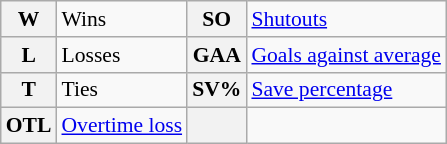<table class="wikitable" style="font-size:90%;">
<tr>
<th>W</th>
<td>Wins</td>
<th>SO</th>
<td><a href='#'>Shutouts</a></td>
</tr>
<tr>
<th>L</th>
<td>Losses</td>
<th>GAA</th>
<td><a href='#'>Goals against average</a></td>
</tr>
<tr>
<th>T</th>
<td>Ties</td>
<th>SV%</th>
<td><a href='#'>Save percentage</a></td>
</tr>
<tr>
<th>OTL</th>
<td><a href='#'>Overtime loss</a></td>
<th></th>
<td></td>
</tr>
</table>
